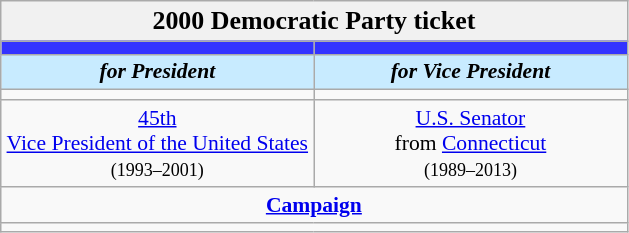<table class="wikitable" style="font-size:90%; text-align:center">
<tr>
<td style="background:#f1f1f1;" colspan="30"><big><strong>2000 Democratic Party ticket</strong></big></td>
</tr>
<tr>
<th style="width:3em; font-size:135%; background:#3333FF; width:200px;"><a href='#'></a></th>
<th style="width:3em; font-size:135%; background:#3333FF; width:200px;"><a href='#'></a></th>
</tr>
<tr style="color:#000; font-size:100%; background:#c8ebff;">
<td style="width:3em; width:200px;"><strong><em>for President</em></strong></td>
<td style="width:3em; width:200px;"><strong><em>for Vice President</em></strong></td>
</tr>
<tr>
<td></td>
<td></td>
</tr>
<tr>
<td><a href='#'>45th</a><br><a href='#'>Vice President of the United States</a><br><small>(1993–2001)</small></td>
<td><a href='#'>U.S. Senator</a><br>from <a href='#'>Connecticut</a><br><small>(1989–2013)</small></td>
</tr>
<tr>
<td colspan=2><a href='#'><strong>Campaign</strong></a></td>
</tr>
<tr>
<td colspan=2></td>
</tr>
</table>
